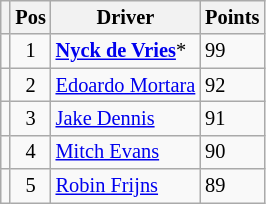<table class="wikitable" style="font-size: 85%;">
<tr>
<th></th>
<th>Pos</th>
<th>Driver</th>
<th>Points</th>
</tr>
<tr>
<td align="left"></td>
<td align="center">1</td>
<td> <strong><a href='#'>Nyck de Vries</a></strong>*</td>
<td align="left">99</td>
</tr>
<tr>
<td align="left"></td>
<td align="center">2</td>
<td> <a href='#'>Edoardo Mortara</a></td>
<td align="left">92</td>
</tr>
<tr>
<td align="left"></td>
<td align="center">3</td>
<td> <a href='#'>Jake Dennis</a></td>
<td align="left">91</td>
</tr>
<tr>
<td align="left"></td>
<td align="center">4</td>
<td> <a href='#'>Mitch Evans</a></td>
<td align="left">90</td>
</tr>
<tr>
<td align="left"></td>
<td align="center">5</td>
<td> <a href='#'>Robin Frijns</a></td>
<td align="left">89</td>
</tr>
</table>
